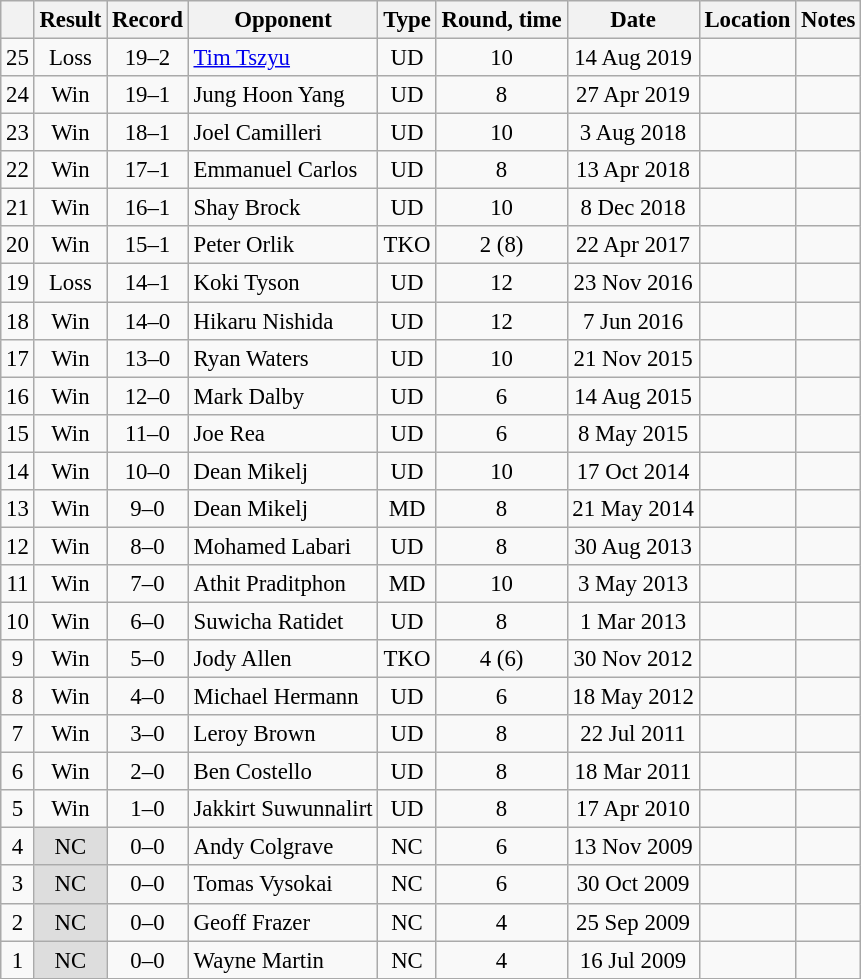<table class="wikitable" style="text-align:center; font-size:95%">
<tr>
<th></th>
<th>Result</th>
<th>Record</th>
<th>Opponent</th>
<th>Type</th>
<th>Round, time</th>
<th>Date</th>
<th>Location</th>
<th>Notes</th>
</tr>
<tr>
<td>25</td>
<td>Loss</td>
<td>19–2 </td>
<td align=left> <a href='#'>Tim Tszyu</a></td>
<td>UD</td>
<td>10</td>
<td>14 Aug 2019</td>
<td align=left></td>
<td align=left></td>
</tr>
<tr>
<td>24</td>
<td>Win</td>
<td>19–1 </td>
<td align=left> Jung Hoon Yang</td>
<td>UD</td>
<td>8</td>
<td>27 Apr 2019</td>
<td align=left></td>
<td></td>
</tr>
<tr>
<td>23</td>
<td>Win</td>
<td>18–1 </td>
<td align=left> Joel Camilleri</td>
<td>UD</td>
<td>10</td>
<td>3 Aug 2018</td>
<td align=left></td>
<td align=left></td>
</tr>
<tr>
<td>22</td>
<td>Win</td>
<td>17–1 </td>
<td align=left> Emmanuel Carlos</td>
<td>UD</td>
<td>8</td>
<td>13 Apr 2018</td>
<td align=left></td>
<td></td>
</tr>
<tr>
<td>21</td>
<td>Win</td>
<td>16–1 </td>
<td align=left> Shay Brock</td>
<td>UD</td>
<td>10</td>
<td>8 Dec 2018</td>
<td align=left></td>
<td align=left></td>
</tr>
<tr>
<td>20</td>
<td>Win</td>
<td>15–1 </td>
<td align=left> Peter Orlik</td>
<td>TKO</td>
<td>2 (8)</td>
<td>22 Apr 2017</td>
<td align=left></td>
<td></td>
</tr>
<tr>
<td>19</td>
<td>Loss</td>
<td>14–1 </td>
<td align=left> Koki Tyson</td>
<td>UD</td>
<td>12</td>
<td>23 Nov 2016</td>
<td align=left></td>
<td align=left></td>
</tr>
<tr>
<td>18</td>
<td>Win</td>
<td>14–0 </td>
<td align=left> Hikaru Nishida</td>
<td>UD</td>
<td>12</td>
<td>7 Jun 2016</td>
<td align=left></td>
<td align=left></td>
</tr>
<tr>
<td>17</td>
<td>Win</td>
<td>13–0 </td>
<td align=left> Ryan Waters</td>
<td>UD</td>
<td>10</td>
<td>21 Nov 2015</td>
<td align=left></td>
<td align=left></td>
</tr>
<tr>
<td>16</td>
<td>Win</td>
<td>12–0 </td>
<td align=left> Mark Dalby</td>
<td>UD</td>
<td>6</td>
<td>14 Aug 2015</td>
<td align=left></td>
<td></td>
</tr>
<tr>
<td>15</td>
<td>Win</td>
<td>11–0 </td>
<td align=left> Joe Rea</td>
<td>UD</td>
<td>6</td>
<td>8 May 2015</td>
<td align=left></td>
<td></td>
</tr>
<tr>
<td>14</td>
<td>Win</td>
<td>10–0 </td>
<td align=left> Dean Mikelj</td>
<td>UD</td>
<td>10</td>
<td>17 Oct 2014</td>
<td align=left></td>
<td align=left></td>
</tr>
<tr>
<td>13</td>
<td>Win</td>
<td>9–0 </td>
<td align=left> Dean Mikelj</td>
<td>MD</td>
<td>8</td>
<td>21 May 2014</td>
<td align=left></td>
<td></td>
</tr>
<tr>
<td>12</td>
<td>Win</td>
<td>8–0 </td>
<td align=left> Mohamed Labari</td>
<td>UD</td>
<td>8</td>
<td>30 Aug 2013</td>
<td align=left></td>
<td></td>
</tr>
<tr>
<td>11</td>
<td>Win</td>
<td>7–0 </td>
<td align=left> Athit Praditphon</td>
<td>MD</td>
<td>10</td>
<td>3 May 2013</td>
<td align=left></td>
<td align=left></td>
</tr>
<tr>
<td>10</td>
<td>Win</td>
<td>6–0 </td>
<td align=left> Suwicha Ratidet</td>
<td>UD</td>
<td>8</td>
<td>1 Mar 2013</td>
<td align=left></td>
<td></td>
</tr>
<tr>
<td>9</td>
<td>Win</td>
<td>5–0 </td>
<td align=left> Jody Allen</td>
<td>TKO</td>
<td>4 (6)</td>
<td>30 Nov 2012</td>
<td align=left></td>
<td></td>
</tr>
<tr>
<td>8</td>
<td>Win</td>
<td>4–0 </td>
<td align=left> Michael Hermann</td>
<td>UD</td>
<td>6</td>
<td>18 May 2012</td>
<td align=left></td>
<td></td>
</tr>
<tr>
<td>7</td>
<td>Win</td>
<td>3–0 </td>
<td align=left> Leroy Brown</td>
<td>UD</td>
<td>8</td>
<td>22 Jul 2011</td>
<td align=left></td>
<td></td>
</tr>
<tr>
<td>6</td>
<td>Win</td>
<td>2–0 </td>
<td align=left> Ben Costello</td>
<td>UD</td>
<td>8</td>
<td>18 Mar 2011</td>
<td align=left></td>
<td align=left></td>
</tr>
<tr>
<td>5</td>
<td>Win</td>
<td>1–0 </td>
<td align=left> Jakkirt Suwunnalirt</td>
<td>UD</td>
<td>8</td>
<td>17 Apr 2010</td>
<td align=left></td>
<td></td>
</tr>
<tr>
<td>4</td>
<td style="background:#DDD">NC</td>
<td>0–0 </td>
<td align=left> Andy Colgrave</td>
<td>NC</td>
<td>6</td>
<td>13 Nov 2009</td>
<td align=left></td>
<td align=left></td>
</tr>
<tr>
<td>3</td>
<td style="background:#DDD">NC</td>
<td>0–0 </td>
<td align=left> Tomas Vysokai</td>
<td>NC</td>
<td>6</td>
<td>30 Oct 2009</td>
<td align=left></td>
<td align=left></td>
</tr>
<tr>
<td>2</td>
<td style="background:#DDD">NC</td>
<td>0–0 </td>
<td align=left> Geoff Frazer</td>
<td>NC</td>
<td>4</td>
<td>25 Sep 2009</td>
<td align=left></td>
<td align=left></td>
</tr>
<tr>
<td>1</td>
<td style="background:#DDD">NC</td>
<td>0–0 </td>
<td align=left> Wayne Martin</td>
<td>NC</td>
<td>4</td>
<td>16 Jul 2009</td>
<td align=left></td>
<td align=left></td>
</tr>
<tr>
</tr>
</table>
